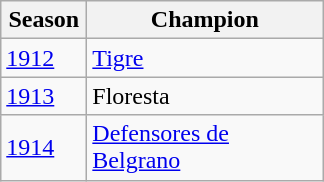<table class="wikitable sortable">
<tr>
<th width=50px>Season</th>
<th width=150px>Champion</th>
</tr>
<tr>
<td><a href='#'>1912</a></td>
<td><a href='#'>Tigre</a></td>
</tr>
<tr>
<td><a href='#'>1913</a></td>
<td>Floresta</td>
</tr>
<tr>
<td><a href='#'>1914</a></td>
<td><a href='#'>Defensores de Belgrano</a></td>
</tr>
</table>
